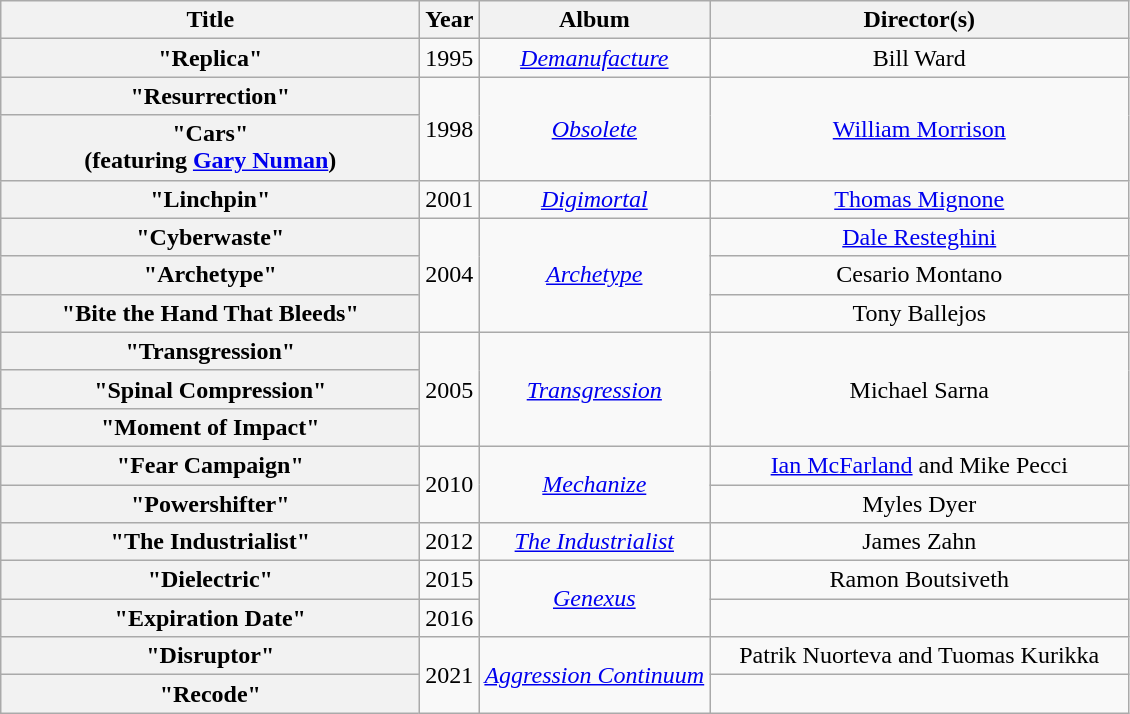<table class="wikitable plainrowheaders" style="text-align:center;">
<tr>
<th scope="col" style="width:17em;">Title</th>
<th scope="col">Year</th>
<th scope="col">Album</th>
<th scope="col" style="width:17em;">Director(s)</th>
</tr>
<tr>
<th scope="row">"Replica"</th>
<td>1995</td>
<td><em><a href='#'>Demanufacture</a></em></td>
<td>Bill Ward</td>
</tr>
<tr>
<th scope="row">"Resurrection"</th>
<td rowspan="2">1998</td>
<td rowspan="2"><em><a href='#'>Obsolete</a></em></td>
<td rowspan="2"><a href='#'>William Morrison</a></td>
</tr>
<tr>
<th scope="row">"Cars"<br><span>(featuring <a href='#'>Gary Numan</a>)</span></th>
</tr>
<tr>
<th scope="row">"Linchpin"</th>
<td>2001</td>
<td><em><a href='#'>Digimortal</a></em></td>
<td><a href='#'>Thomas Mignone</a></td>
</tr>
<tr>
<th scope="row">"Cyberwaste"</th>
<td rowspan="3">2004</td>
<td rowspan="3"><em><a href='#'>Archetype</a></em></td>
<td><a href='#'>Dale Resteghini</a></td>
</tr>
<tr>
<th scope="row">"Archetype"</th>
<td>Cesario Montano</td>
</tr>
<tr>
<th scope="row">"Bite the Hand That Bleeds"</th>
<td>Tony Ballejos</td>
</tr>
<tr>
<th scope="row">"Transgression"</th>
<td rowspan="3">2005</td>
<td rowspan="3"><em><a href='#'>Transgression</a></em></td>
<td rowspan="3">Michael Sarna</td>
</tr>
<tr>
<th scope="row">"Spinal Compression"</th>
</tr>
<tr>
<th scope="row">"Moment of Impact"</th>
</tr>
<tr>
<th scope="row">"Fear Campaign"</th>
<td rowspan="2">2010</td>
<td rowspan="2"><em><a href='#'>Mechanize</a></em></td>
<td><a href='#'>Ian McFarland</a> and Mike Pecci</td>
</tr>
<tr>
<th scope="row">"Powershifter"</th>
<td>Myles Dyer</td>
</tr>
<tr>
<th scope="row">"The Industrialist"</th>
<td>2012</td>
<td><em><a href='#'>The Industrialist</a></em></td>
<td>James Zahn</td>
</tr>
<tr>
<th scope="row">"Dielectric"</th>
<td>2015</td>
<td rowspan="2"><em><a href='#'>Genexus</a></em></td>
<td>Ramon Boutsiveth</td>
</tr>
<tr>
<th scope="row">"Expiration Date"</th>
<td>2016</td>
<td></td>
</tr>
<tr>
<th scope="row">"Disruptor"</th>
<td rowspan="2">2021</td>
<td rowspan="2"><em><a href='#'>Aggression Continuum</a></em></td>
<td>Patrik Nuorteva and Tuomas Kurikka</td>
</tr>
<tr>
<th scope="row">"Recode"</th>
</tr>
</table>
